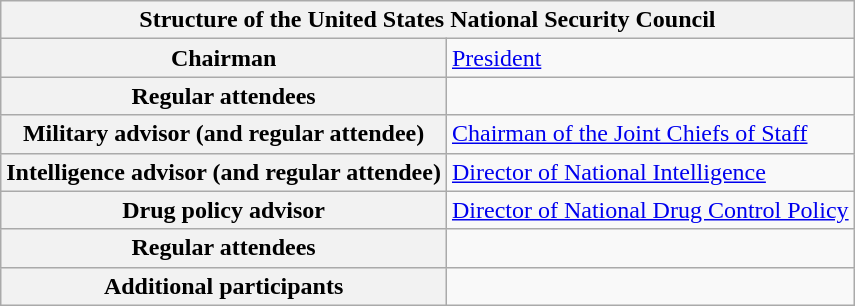<table class="wikitable">
<tr>
<th colspan="2">Structure of the United States National Security Council</th>
</tr>
<tr>
<th>Chairman</th>
<td><a href='#'>President</a></td>
</tr>
<tr>
<th>Regular attendees</th>
<td></td>
</tr>
<tr>
<th>Military advisor (and regular attendee)</th>
<td><a href='#'>Chairman of the Joint Chiefs of Staff</a></td>
</tr>
<tr>
<th>Intelligence advisor (and regular attendee)</th>
<td><a href='#'>Director of National Intelligence</a></td>
</tr>
<tr>
<th>Drug policy advisor</th>
<td><a href='#'>Director of National Drug Control Policy</a></td>
</tr>
<tr>
<th>Regular attendees</th>
<td></td>
</tr>
<tr>
<th>Additional participants</th>
<td></td>
</tr>
</table>
